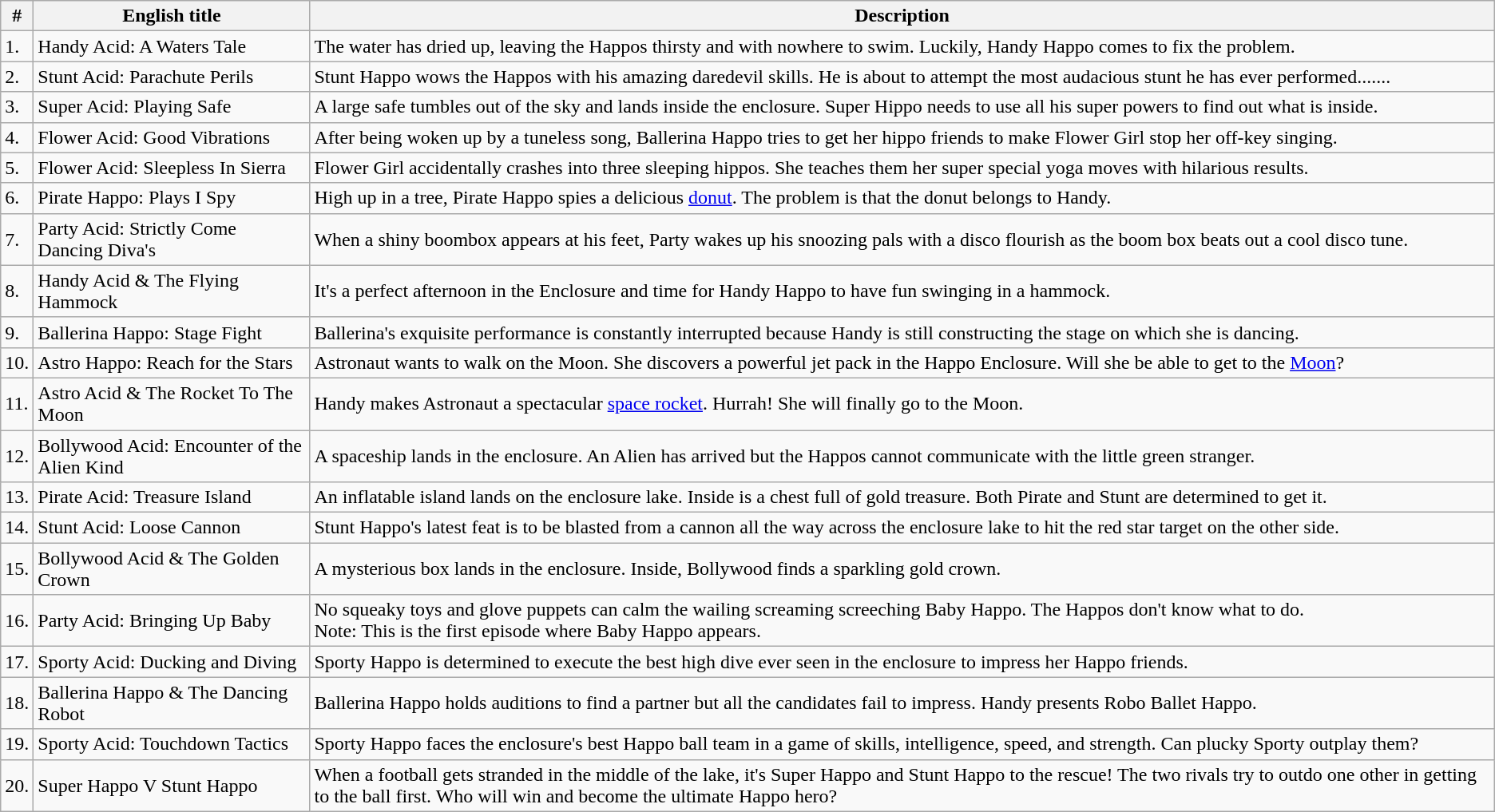<table class="wikitable">
<tr>
<th>#</th>
<th>English title</th>
<th>Description</th>
</tr>
<tr>
<td>1.</td>
<td>Handy Acid: A Waters Tale</td>
<td>The water has dried up, leaving the Happos thirsty and with nowhere to swim. Luckily, Handy Happo comes to fix the problem.</td>
</tr>
<tr>
<td>2.</td>
<td>Stunt Acid: Parachute Perils</td>
<td>Stunt Happo wows the Happos with his amazing daredevil skills. He is about to attempt the most audacious stunt he has ever performed.......</td>
</tr>
<tr>
<td>3.</td>
<td>Super Acid: Playing Safe</td>
<td>A large safe tumbles out of the sky and lands inside the enclosure. Super Hippo needs to use all his super powers to find out what is inside.</td>
</tr>
<tr>
<td>4.</td>
<td>Flower Acid: Good Vibrations</td>
<td>After being woken up by a tuneless song, Ballerina Happo tries to get her hippo friends to make Flower Girl stop her off-key singing.</td>
</tr>
<tr>
<td>5.</td>
<td>Flower Acid: Sleepless In Sierra</td>
<td>Flower Girl accidentally crashes into three sleeping hippos. She teaches them her super special yoga moves with hilarious results.</td>
</tr>
<tr>
<td>6.</td>
<td>Pirate Happo: Plays I Spy</td>
<td>High up in a tree, Pirate Happo spies a delicious <a href='#'>donut</a>. The problem is that the donut belongs to Handy.</td>
</tr>
<tr>
<td>7.</td>
<td>Party Acid: Strictly Come Dancing Diva's</td>
<td>When a shiny boombox appears at his feet, Party wakes up his snoozing pals with a disco flourish as the boom box beats out a cool disco tune.</td>
</tr>
<tr>
<td>8.</td>
<td>Handy Acid & The Flying Hammock</td>
<td>It's a perfect afternoon in the Enclosure and time for Handy Happo to have fun swinging in a hammock.</td>
</tr>
<tr>
<td>9.</td>
<td>Ballerina Happo: Stage Fight</td>
<td>Ballerina's exquisite performance is constantly interrupted because Handy is still constructing the stage on which she is dancing.</td>
</tr>
<tr>
<td>10.</td>
<td>Astro Happo: Reach for the Stars</td>
<td>Astronaut wants to walk on the Moon. She discovers a powerful jet pack in the Happo Enclosure. Will she be able to get to the <a href='#'>Moon</a>?</td>
</tr>
<tr>
<td>11.</td>
<td>Astro Acid & The Rocket To The Moon</td>
<td>Handy makes Astronaut a spectacular <a href='#'>space rocket</a>. Hurrah! She will finally go to the Moon.</td>
</tr>
<tr>
<td>12.</td>
<td>Bollywood Acid: Encounter of the Alien Kind</td>
<td>A spaceship lands in the enclosure. An Alien has arrived but the Happos cannot communicate with the little green stranger.</td>
</tr>
<tr>
<td>13.</td>
<td>Pirate Acid: Treasure Island</td>
<td>An inflatable island lands on the enclosure lake. Inside is a chest full of gold treasure. Both Pirate and Stunt are determined to get it.</td>
</tr>
<tr>
<td>14.</td>
<td>Stunt Acid: Loose Cannon</td>
<td>Stunt Happo's latest feat is to be blasted from a cannon all the way across the enclosure lake to hit the red star target on the other side.</td>
</tr>
<tr>
<td>15.</td>
<td>Bollywood Acid & The Golden Crown</td>
<td>A mysterious box lands in the enclosure. Inside, Bollywood finds a sparkling gold crown.</td>
</tr>
<tr>
<td>16.</td>
<td>Party Acid: Bringing Up Baby</td>
<td>No squeaky toys and glove puppets can calm the wailing screaming screeching Baby Happo. The Happos don't know what to do.<br>Note: This is the first episode where Baby Happo appears.</td>
</tr>
<tr>
<td>17.</td>
<td>Sporty Acid: Ducking and Diving</td>
<td>Sporty Happo is determined to execute the best high dive ever seen in the enclosure to impress her Happo friends.</td>
</tr>
<tr>
<td>18.</td>
<td>Ballerina Happo & The Dancing Robot</td>
<td>Ballerina Happo holds auditions to find a partner but all the candidates fail to impress. Handy presents Robo Ballet Happo.</td>
</tr>
<tr>
<td>19.</td>
<td>Sporty Acid: Touchdown Tactics</td>
<td>Sporty Happo faces the enclosure's best Happo ball team in a game of skills, intelligence, speed, and strength. Can plucky Sporty outplay them?</td>
</tr>
<tr>
<td>20.</td>
<td>Super Happo V Stunt Happo</td>
<td>When a football gets stranded in the middle of the lake, it's Super Happo and Stunt Happo to the rescue! The two rivals try to outdo one other in getting to the ball first. Who will win and become the ultimate Happo hero?</td>
</tr>
</table>
